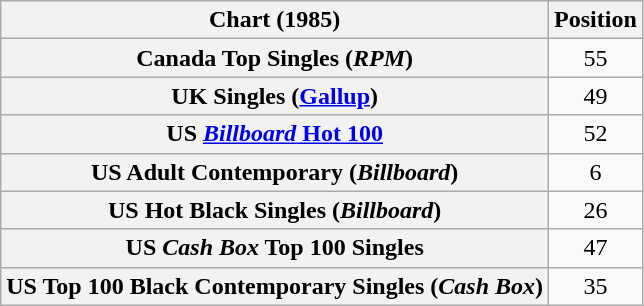<table class="wikitable sortable plainrowheaders" style="text-align:center">
<tr>
<th scope="col">Chart (1985)</th>
<th scope="col">Position</th>
</tr>
<tr>
<th scope="row">Canada Top Singles (<em>RPM</em>)</th>
<td>55</td>
</tr>
<tr>
<th scope="row">UK Singles (<a href='#'>Gallup</a>)</th>
<td>49</td>
</tr>
<tr>
<th scope="row">US <a href='#'><em>Billboard</em> Hot 100</a></th>
<td>52</td>
</tr>
<tr>
<th scope="row">US Adult Contemporary (<em>Billboard</em>)</th>
<td>6</td>
</tr>
<tr>
<th scope="row">US Hot Black Singles (<em>Billboard</em>)</th>
<td>26</td>
</tr>
<tr>
<th scope="row">US <em>Cash Box</em> Top 100 Singles</th>
<td>47</td>
</tr>
<tr>
<th scope="row">US Top 100 Black Contemporary Singles (<em>Cash Box</em>)</th>
<td>35</td>
</tr>
</table>
